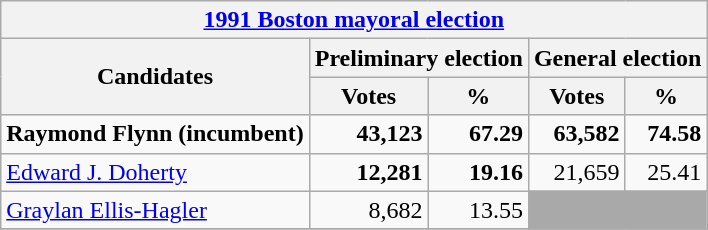<table class=wikitable>
<tr>
<th colspan=5><a href='#'>1991 Boston mayoral election</a></th>
</tr>
<tr>
<th colspan=1 rowspan=2><strong>Candidates</strong></th>
<th colspan=2><strong>Preliminary election</strong></th>
<th colspan=2><strong>General election</strong></th>
</tr>
<tr>
<th>Votes</th>
<th>%</th>
<th>Votes</th>
<th>%</th>
</tr>
<tr>
<td><strong>Raymond Flynn (incumbent)</strong></td>
<td align="right"><strong>43,123</strong></td>
<td align="right"><strong>67.29</strong></td>
<td align="right"><strong>63,582</strong></td>
<td align="right"><strong>74.58</strong></td>
</tr>
<tr>
<td><a href='#'>Edward J. Doherty</a></td>
<td align="right"><strong>12,281</strong></td>
<td align="right"><strong>19.16</strong></td>
<td align="right">21,659</td>
<td align="right">25.41</td>
</tr>
<tr>
<td><a href='#'>Graylan Ellis-Hagler</a></td>
<td align="right">8,682</td>
<td align="right">13.55</td>
<td colspan=2 bgcolor= darkgray></td>
</tr>
<tr>
</tr>
</table>
